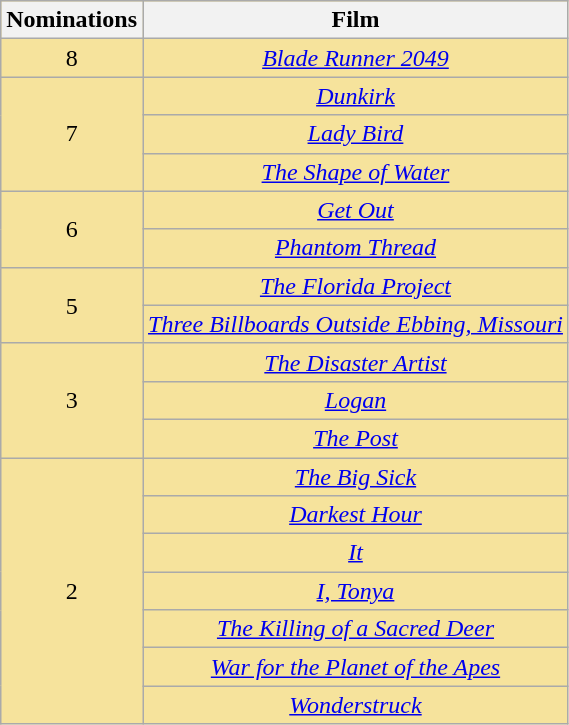<table class="wikitable plainrowheaders" rowspan=2 style="text-align: center; background: #f6e39c">
<tr>
<th scope="col" width="55">Nominations</th>
<th scope="col" align="center">Film</th>
</tr>
<tr>
<td>8</td>
<td><em><a href='#'>Blade Runner 2049</a></em></td>
</tr>
<tr>
<td rowspan="3">7</td>
<td><em><a href='#'>Dunkirk</a></em></td>
</tr>
<tr>
<td><em><a href='#'>Lady Bird</a></em></td>
</tr>
<tr>
<td><em><a href='#'>The Shape of Water</a></em></td>
</tr>
<tr>
<td rowspan="2">6</td>
<td><em><a href='#'>Get Out</a></em></td>
</tr>
<tr>
<td><em><a href='#'>Phantom Thread</a></em></td>
</tr>
<tr>
<td rowspan="2">5</td>
<td><em><a href='#'>The Florida Project</a></em></td>
</tr>
<tr>
<td><em><a href='#'>Three Billboards Outside Ebbing, Missouri</a></em></td>
</tr>
<tr>
<td rowspan="3">3</td>
<td><em><a href='#'>The Disaster Artist</a></em></td>
</tr>
<tr>
<td><em><a href='#'>Logan</a></em></td>
</tr>
<tr>
<td><em><a href='#'>The Post</a></em></td>
</tr>
<tr>
<td rowspan="7">2</td>
<td><em><a href='#'>The Big Sick</a></em></td>
</tr>
<tr>
<td><em><a href='#'>Darkest Hour</a></em></td>
</tr>
<tr>
<td><em><a href='#'>It</a></em></td>
</tr>
<tr>
<td><em><a href='#'>I, Tonya</a></em></td>
</tr>
<tr>
<td><em><a href='#'>The Killing of a Sacred Deer</a></em></td>
</tr>
<tr>
<td><em><a href='#'>War for the Planet of the Apes</a></em></td>
</tr>
<tr>
<td><em><a href='#'>Wonderstruck</a></em></td>
</tr>
</table>
